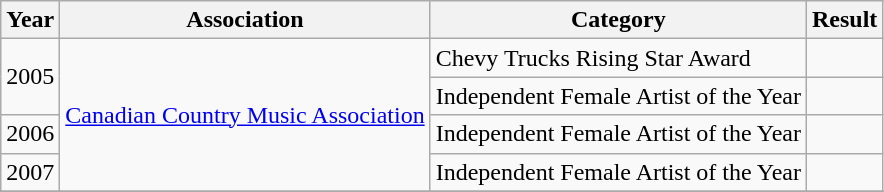<table class="wikitable">
<tr>
<th>Year</th>
<th>Association</th>
<th>Category</th>
<th>Result</th>
</tr>
<tr>
<td rowspan="2">2005</td>
<td rowspan="4"><a href='#'>Canadian Country Music Association</a></td>
<td>Chevy Trucks Rising Star Award</td>
<td></td>
</tr>
<tr>
<td>Independent Female Artist of the Year</td>
<td></td>
</tr>
<tr>
<td>2006</td>
<td>Independent Female Artist of the Year</td>
<td></td>
</tr>
<tr>
<td>2007</td>
<td>Independent Female Artist of the Year</td>
<td></td>
</tr>
<tr>
</tr>
</table>
